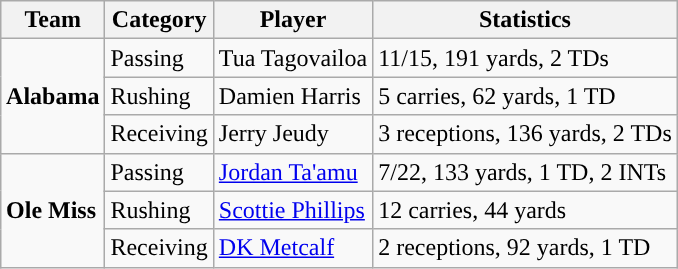<table class="wikitable" style="float: right;">
<tr>
<th>Team</th>
<th>Category</th>
<th>Player</th>
<th>Statistics</th>
</tr>
<tr>
<td rowspan=3><strong>Alabama</strong></td>
<td>Passing</td>
<td>Tua Tagovailoa</td>
<td>11/15, 191 yards, 2 TDs</td>
</tr>
<tr>
<td>Rushing</td>
<td>Damien Harris</td>
<td>5 carries, 62 yards, 1 TD</td>
</tr>
<tr>
<td>Receiving</td>
<td>Jerry Jeudy</td>
<td>3 receptions, 136 yards, 2 TDs</td>
</tr>
<tr>
<td rowspan=3><strong>Ole Miss</strong></td>
<td>Passing</td>
<td><a href='#'>Jordan Ta'amu</a></td>
<td>7/22, 133 yards, 1 TD, 2 INTs</td>
</tr>
<tr>
<td>Rushing</td>
<td><a href='#'>Scottie Phillips</a></td>
<td>12 carries, 44 yards</td>
</tr>
<tr>
<td>Receiving</td>
<td><a href='#'>DK Metcalf</a></td>
<td>2 receptions, 92 yards, 1 TD</td>
</tr>
</table>
